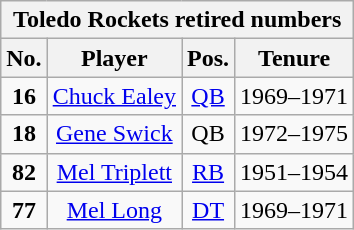<table class="wikitable" style="text-align:center">
<tr>
<th colspan=4 style =><strong>Toledo Rockets retired numbers</strong></th>
</tr>
<tr>
<th style = >No.</th>
<th style = >Player</th>
<th style = >Pos.</th>
<th style = >Tenure</th>
</tr>
<tr>
<td><strong>16</strong></td>
<td><a href='#'>Chuck Ealey</a></td>
<td><a href='#'>QB</a></td>
<td>1969–1971</td>
</tr>
<tr>
<td><strong>18</strong></td>
<td><a href='#'>Gene Swick</a></td>
<td>QB</td>
<td>1972–1975</td>
</tr>
<tr>
<td><strong>82</strong></td>
<td><a href='#'>Mel Triplett</a></td>
<td><a href='#'>RB</a></td>
<td>1951–1954</td>
</tr>
<tr>
<td><strong>77</strong></td>
<td><a href='#'>Mel Long</a></td>
<td><a href='#'>DT</a></td>
<td>1969–1971</td>
</tr>
</table>
